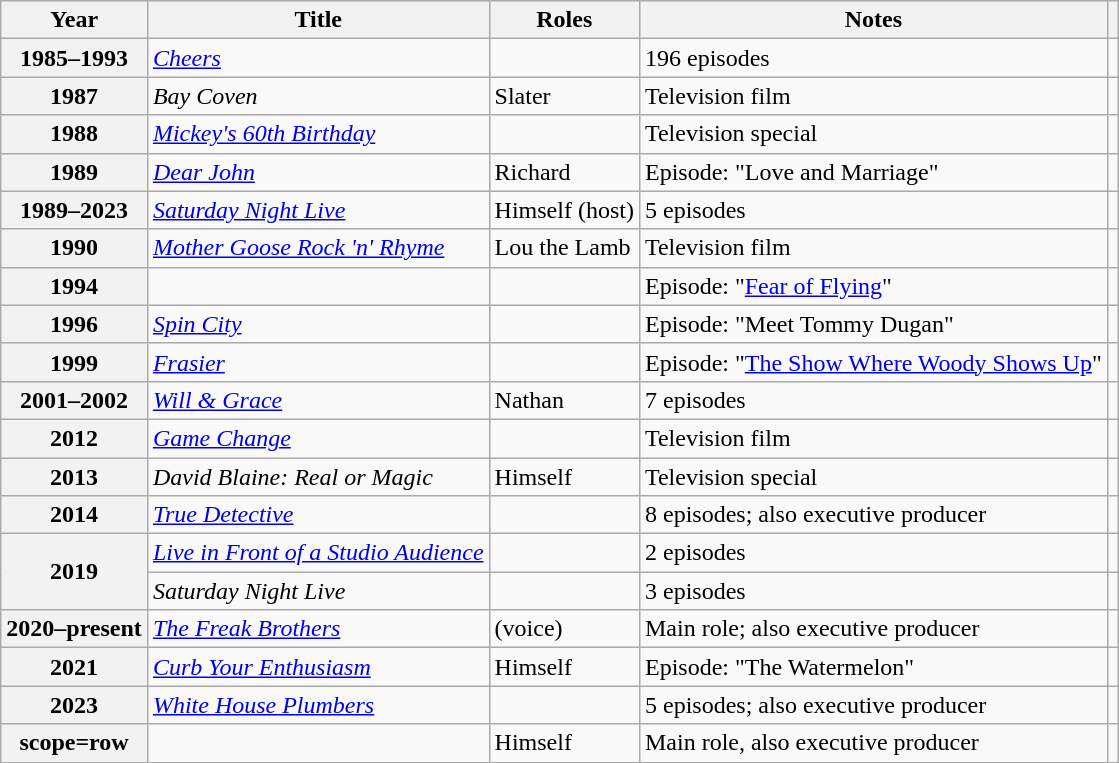<table class="wikitable plainrowheaders sortable">
<tr>
<th scope="col">Year</th>
<th scope="col">Title</th>
<th scope="col">Roles</th>
<th scope="col" class="unsortable">Notes</th>
<th scope="col" class="unsortable"></th>
</tr>
<tr>
<th scope=row>1985–1993</th>
<td><em><a href='#'>Cheers</a></em></td>
<td></td>
<td>196 episodes</td>
<td style="text-align:center;"></td>
</tr>
<tr>
<th scope=row>1987</th>
<td><em>Bay Coven</em></td>
<td>Slater</td>
<td>Television film</td>
<td style="text-align:center;"></td>
</tr>
<tr>
<th scope=row>1988</th>
<td><em><a href='#'>Mickey's 60th Birthday</a></em></td>
<td></td>
<td>Television special</td>
<td style="text-align:center;"></td>
</tr>
<tr>
<th scope=row>1989</th>
<td><em><a href='#'>Dear John</a></em></td>
<td>Richard</td>
<td>Episode: "Love and Marriage"</td>
<td style="text-align:center;"></td>
</tr>
<tr>
<th scope=row>1989–2023</th>
<td><em><a href='#'>Saturday Night Live</a></em></td>
<td>Himself (host)</td>
<td>5 episodes</td>
<td style="text-align:center;"></td>
</tr>
<tr>
<th scope=row>1990</th>
<td><em><a href='#'>Mother Goose Rock 'n' Rhyme</a></em></td>
<td>Lou the Lamb</td>
<td>Television film</td>
<td style="text-align:center;"></td>
</tr>
<tr>
<th scope=row>1994</th>
<td></td>
<td></td>
<td>Episode: "<a href='#'>Fear of Flying</a>"</td>
<td style="text-align:center;"></td>
</tr>
<tr>
<th scope=row>1996</th>
<td><em><a href='#'>Spin City</a></em></td>
<td></td>
<td>Episode: "Meet Tommy Dugan"</td>
<td style="text-align:center;"></td>
</tr>
<tr>
<th scope=row>1999</th>
<td><em><a href='#'>Frasier</a></em></td>
<td></td>
<td>Episode: "<a href='#'>The Show Where Woody Shows Up</a>"</td>
<td style="text-align:center;"></td>
</tr>
<tr>
<th scope=row>2001–2002</th>
<td><em><a href='#'>Will & Grace</a></em></td>
<td>Nathan</td>
<td>7 episodes</td>
<td style="text-align:center;"></td>
</tr>
<tr>
<th scope=row>2012</th>
<td><em><a href='#'>Game Change</a></em></td>
<td></td>
<td>Television film</td>
<td style="text-align:center;"></td>
</tr>
<tr>
<th scope=row>2013</th>
<td><em>David Blaine: Real or Magic</em></td>
<td>Himself</td>
<td>Television special</td>
<td style="text-align:center;"></td>
</tr>
<tr>
<th scope=row>2014</th>
<td><em><a href='#'>True Detective</a></em></td>
<td></td>
<td>8 episodes; also executive producer</td>
<td style="text-align:center;"></td>
</tr>
<tr>
<th scope=row rowspan="2">2019</th>
<td><em><a href='#'>Live in Front of a Studio Audience</a></em></td>
<td></td>
<td>2 episodes</td>
<td style="text-align:center;"></td>
</tr>
<tr>
<td><em>Saturday Night Live</em></td>
<td></td>
<td>3 episodes</td>
<td style="text-align:center;"></td>
</tr>
<tr>
<th scope=row>2020–present</th>
<td><em><a href='#'>The Freak Brothers</a></em></td>
<td> (voice)</td>
<td>Main role; also executive producer</td>
<td style="text-align:center;"></td>
</tr>
<tr>
<th scope=row>2021</th>
<td><em><a href='#'>Curb Your Enthusiasm</a></em></td>
<td>Himself</td>
<td>Episode: "The Watermelon"</td>
<td style="text-align:center;"></td>
</tr>
<tr>
<th scope=row>2023</th>
<td><em><a href='#'>White House Plumbers</a></em></td>
<td></td>
<td>5 episodes; also executive producer</td>
<td style="text-align:center;"></td>
</tr>
<tr>
<th>scope=row </th>
<td></td>
<td>Himself</td>
<td>Main role, also executive producer</td>
<td style="text-align:center;"></td>
</tr>
</table>
